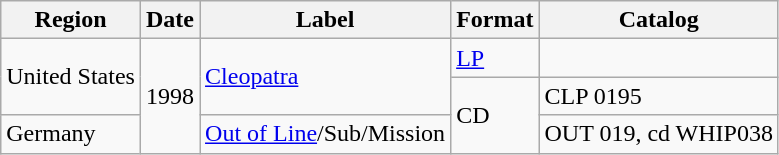<table class="wikitable">
<tr>
<th>Region</th>
<th>Date</th>
<th>Label</th>
<th>Format</th>
<th>Catalog</th>
</tr>
<tr>
<td rowspan="2">United States</td>
<td rowspan="3">1998</td>
<td rowspan="2"><a href='#'>Cleopatra</a></td>
<td><a href='#'>LP</a></td>
<td></td>
</tr>
<tr>
<td rowspan="2">CD</td>
<td>CLP 0195</td>
</tr>
<tr>
<td>Germany</td>
<td><a href='#'>Out of Line</a>/Sub/Mission</td>
<td>OUT 019, cd WHIP038</td>
</tr>
</table>
